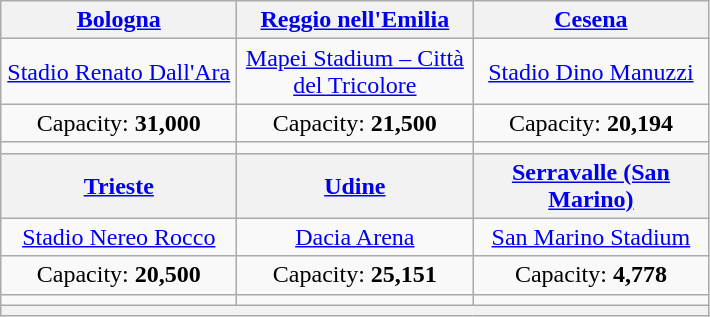<table class="wikitable" style="text-align:center;">
<tr>
<th><a href='#'>Bologna</a></th>
<th><a href='#'>Reggio nell'Emilia</a></th>
<th><a href='#'>Cesena</a></th>
</tr>
<tr>
<td width=150px><a href='#'>Stadio Renato Dall'Ara</a></td>
<td width=150px><a href='#'>Mapei Stadium – Città del Tricolore</a></td>
<td width=150px><a href='#'>Stadio Dino Manuzzi</a></td>
</tr>
<tr>
<td>Capacity: <strong>31,000</strong></td>
<td>Capacity: <strong>21,500</strong></td>
<td>Capacity: <strong>20,194</strong></td>
</tr>
<tr>
<td></td>
<td></td>
<td></td>
</tr>
<tr>
<th><a href='#'>Trieste</a></th>
<th><a href='#'>Udine</a></th>
<th><a href='#'>Serravalle (San Marino)</a></th>
</tr>
<tr>
<td><a href='#'>Stadio Nereo Rocco</a></td>
<td><a href='#'>Dacia Arena</a></td>
<td><a href='#'>San Marino Stadium</a></td>
</tr>
<tr>
<td>Capacity: <strong>20,500</strong></td>
<td>Capacity: <strong>25,151</strong></td>
<td>Capacity: <strong> 4,778</strong></td>
</tr>
<tr>
<td></td>
<td></td>
<td></td>
</tr>
<tr>
<th rowspan=1 colspan=3></th>
</tr>
</table>
